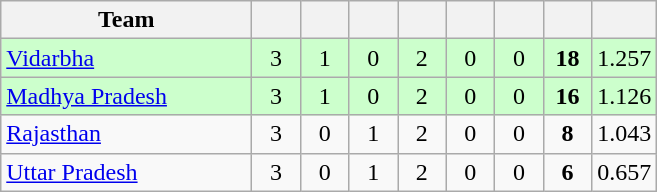<table class="wikitable" style="text-align:center">
<tr>
<th style="width:160px">Team</th>
<th style="width:25px"></th>
<th style="width:25px"></th>
<th style="width:25px"></th>
<th style="width:25px"></th>
<th style="width:25px"></th>
<th style="width:25px"></th>
<th style="width:25px"></th>
<th style="width:25px;"></th>
</tr>
<tr style="background:#cfc;">
<td style="text-align:left"><a href='#'>Vidarbha</a></td>
<td>3</td>
<td>1</td>
<td>0</td>
<td>2</td>
<td>0</td>
<td>0</td>
<td><strong>18</strong></td>
<td>1.257</td>
</tr>
<tr style="background:#cfc;">
<td style="text-align:left"><a href='#'>Madhya Pradesh</a></td>
<td>3</td>
<td>1</td>
<td>0</td>
<td>2</td>
<td>0</td>
<td>0</td>
<td><strong>16</strong></td>
<td>1.126</td>
</tr>
<tr>
<td style="text-align:left"><a href='#'>Rajasthan</a></td>
<td>3</td>
<td>0</td>
<td>1</td>
<td>2</td>
<td>0</td>
<td>0</td>
<td><strong>8</strong></td>
<td>1.043</td>
</tr>
<tr>
<td style="text-align:left"><a href='#'>Uttar Pradesh</a></td>
<td>3</td>
<td>0</td>
<td>1</td>
<td>2</td>
<td>0</td>
<td>0</td>
<td><strong>6</strong></td>
<td>0.657</td>
</tr>
</table>
